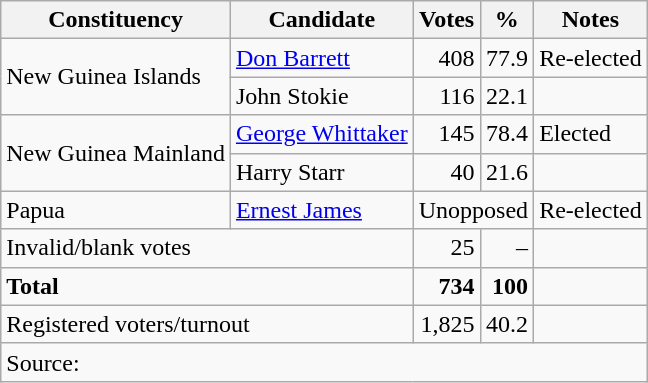<table class=wikitable>
<tr>
<th>Constituency</th>
<th>Candidate</th>
<th>Votes</th>
<th>%</th>
<th>Notes</th>
</tr>
<tr>
<td rowspan=2>New Guinea Islands</td>
<td><a href='#'>Don Barrett</a></td>
<td align=right>408</td>
<td align=right>77.9</td>
<td>Re-elected</td>
</tr>
<tr>
<td>John Stokie</td>
<td align=right>116</td>
<td align=right>22.1</td>
<td></td>
</tr>
<tr>
<td rowspan=2>New Guinea Mainland</td>
<td><a href='#'>George Whittaker</a></td>
<td align=right>145</td>
<td align=right>78.4</td>
<td>Elected</td>
</tr>
<tr>
<td>Harry Starr</td>
<td align=right>40</td>
<td align=right>21.6</td>
<td></td>
</tr>
<tr>
<td>Papua</td>
<td><a href='#'>Ernest James</a></td>
<td align=center colspan=2>Unopposed</td>
<td>Re-elected</td>
</tr>
<tr>
<td colspan=2>Invalid/blank votes</td>
<td align=right>25</td>
<td align=right>–</td>
<td></td>
</tr>
<tr>
<td colspan=2><strong>Total</strong></td>
<td align=right><strong>734</strong></td>
<td align=right><strong>100</strong></td>
<td></td>
</tr>
<tr>
<td colspan=2>Registered voters/turnout</td>
<td align=right>1,825</td>
<td align=right>40.2</td>
<td></td>
</tr>
<tr>
<td colspan=5>Source: </td>
</tr>
</table>
